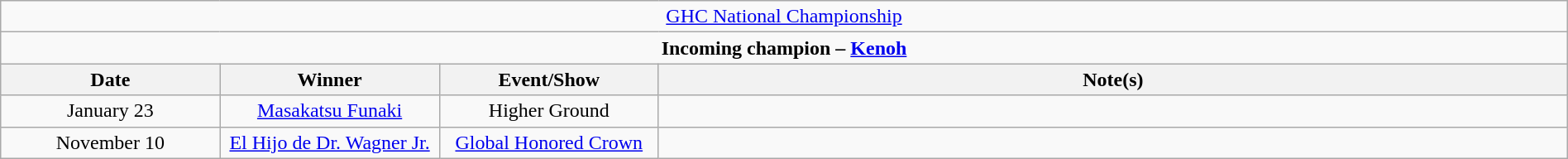<table class="wikitable" style="text-align:center; width:100%;">
<tr>
<td colspan="4" style="text-align: center;"><a href='#'>GHC National Championship</a></td>
</tr>
<tr>
<td colspan="4" style="text-align: center;"><strong>Incoming champion – <a href='#'>Kenoh</a></strong></td>
</tr>
<tr>
<th width=14%>Date</th>
<th width=14%>Winner</th>
<th width=14%>Event/Show</th>
<th width=58%>Note(s)</th>
</tr>
<tr>
<td>January 23</td>
<td><a href='#'>Masakatsu Funaki</a></td>
<td>Higher Ground<br></td>
<td></td>
</tr>
<tr>
<td>November 10</td>
<td><a href='#'>El Hijo de Dr. Wagner Jr.</a></td>
<td><a href='#'>Global Honored Crown</a></td>
<td></td>
</tr>
</table>
